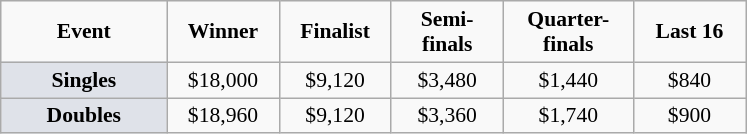<table class="wikitable" style="font-size:90%; text-align:center">
<tr>
<td width="104px"><strong>Event</strong></td>
<td width="68px"><strong>Winner</strong></td>
<td width="68px"><strong>Finalist</strong></td>
<td width="68px"><strong>Semi-finals</strong></td>
<td width="80px"><strong>Quarter-finals</strong></td>
<td width="68px"><strong>Last 16</strong></td>
</tr>
<tr>
<td bgcolor="#dfe2e9"><strong>Singles</strong></td>
<td>$18,000</td>
<td>$9,120</td>
<td>$3,480</td>
<td>$1,440</td>
<td>$840</td>
</tr>
<tr>
<td bgcolor="#dfe2e9"><strong>Doubles</strong></td>
<td>$18,960</td>
<td>$9,120</td>
<td>$3,360</td>
<td>$1,740</td>
<td>$900</td>
</tr>
</table>
